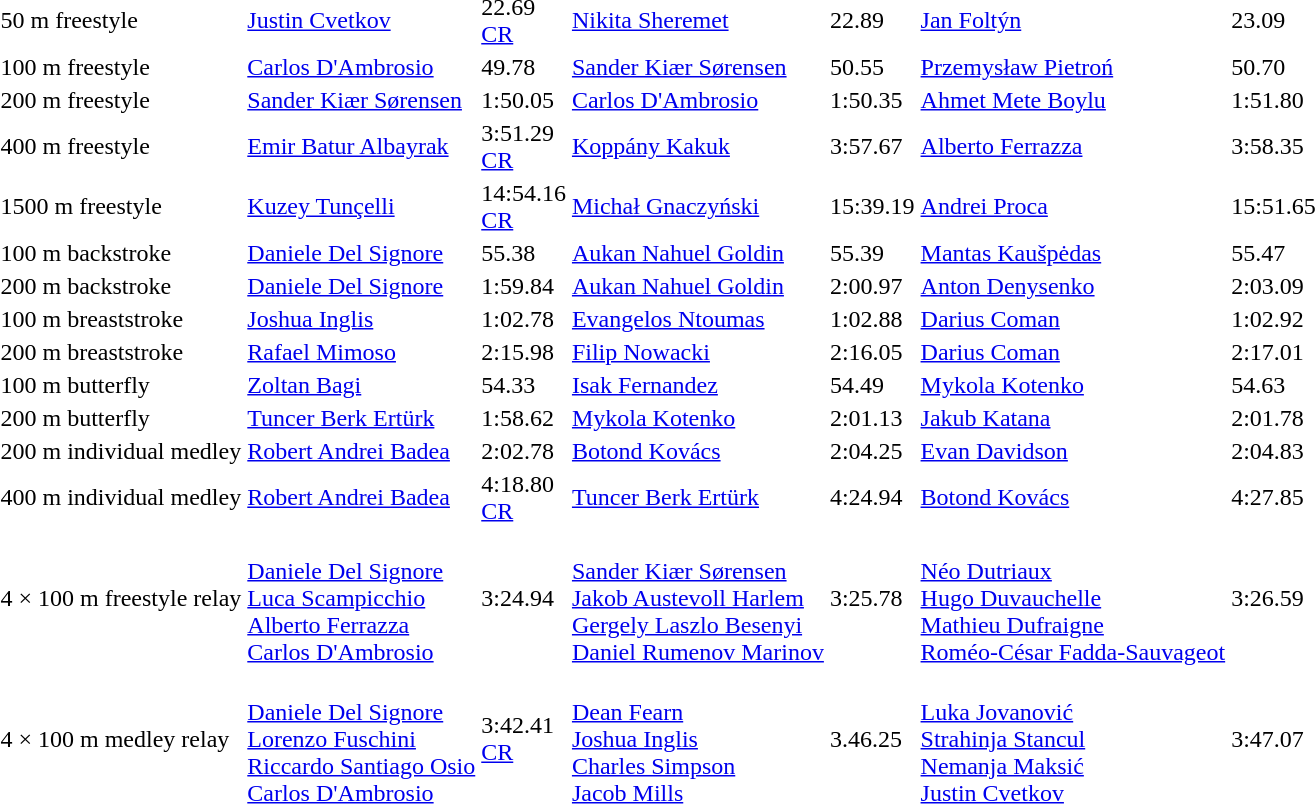<table>
<tr>
<td>50 m freestyle</td>
<td><a href='#'>Justin Cvetkov</a><br></td>
<td>22.69<br><a href='#'>CR</a></td>
<td><a href='#'>Nikita Sheremet</a><br></td>
<td>22.89</td>
<td><a href='#'>Jan Foltýn</a><br></td>
<td>23.09</td>
</tr>
<tr>
<td>100 m freestyle</td>
<td><a href='#'>Carlos D'Ambrosio</a><br></td>
<td>49.78</td>
<td><a href='#'>Sander Kiær Sørensen</a><br></td>
<td>50.55</td>
<td><a href='#'>Przemysław Pietroń</a><br></td>
<td>50.70</td>
</tr>
<tr>
<td>200 m freestyle</td>
<td><a href='#'>Sander Kiær Sørensen</a><br></td>
<td>1:50.05</td>
<td><a href='#'>Carlos D'Ambrosio</a><br></td>
<td>1:50.35</td>
<td><a href='#'>Ahmet Mete Boylu</a><br></td>
<td>1:51.80</td>
</tr>
<tr>
<td>400 m freestyle</td>
<td><a href='#'>Emir Batur Albayrak</a><br></td>
<td>3:51.29<br><a href='#'>CR</a></td>
<td><a href='#'>Koppány Kakuk</a><br></td>
<td>3:57.67</td>
<td><a href='#'>Alberto Ferrazza</a><br></td>
<td>3:58.35</td>
</tr>
<tr>
<td>1500 m freestyle</td>
<td><a href='#'>Kuzey Tunçelli</a><br></td>
<td>14:54.16<br><a href='#'>CR</a></td>
<td><a href='#'>Michał Gnaczyński</a><br></td>
<td>15:39.19</td>
<td><a href='#'>Andrei Proca</a><br></td>
<td>15:51.65</td>
</tr>
<tr>
<td>100 m backstroke</td>
<td><a href='#'>Daniele Del Signore</a><br></td>
<td>55.38</td>
<td><a href='#'>Aukan Nahuel Goldin</a><br></td>
<td>55.39</td>
<td><a href='#'>Mantas Kaušpėdas</a><br></td>
<td>55.47</td>
</tr>
<tr>
<td>200 m backstroke</td>
<td><a href='#'>Daniele Del Signore</a><br></td>
<td>1:59.84</td>
<td><a href='#'>Aukan Nahuel Goldin</a><br></td>
<td>2:00.97</td>
<td><a href='#'>Anton Denysenko</a><br></td>
<td>2:03.09</td>
</tr>
<tr>
<td>100 m breaststroke</td>
<td><a href='#'>Joshua Inglis</a><br></td>
<td>1:02.78</td>
<td><a href='#'>Evangelos Ntoumas</a><br></td>
<td>1:02.88</td>
<td><a href='#'>Darius Coman</a><br></td>
<td>1:02.92</td>
</tr>
<tr>
<td>200 m breaststroke</td>
<td><a href='#'>Rafael Mimoso</a><br></td>
<td>2:15.98</td>
<td><a href='#'>Filip Nowacki</a><br></td>
<td>2:16.05</td>
<td><a href='#'>Darius Coman</a><br></td>
<td>2:17.01</td>
</tr>
<tr>
<td>100 m butterfly</td>
<td><a href='#'>Zoltan Bagi</a><br></td>
<td>54.33</td>
<td><a href='#'>Isak Fernandez</a><br></td>
<td>54.49</td>
<td><a href='#'>Mykola Kotenko</a><br></td>
<td>54.63</td>
</tr>
<tr>
<td>200 m butterfly</td>
<td><a href='#'>Tuncer Berk Ertürk</a><br></td>
<td>1:58.62</td>
<td><a href='#'>Mykola Kotenko</a><br></td>
<td>2:01.13</td>
<td><a href='#'>Jakub Katana</a><br></td>
<td>2:01.78</td>
</tr>
<tr>
<td>200 m individual medley</td>
<td><a href='#'>Robert Andrei Badea</a><br></td>
<td>2:02.78</td>
<td><a href='#'>Botond Kovács</a><br></td>
<td>2:04.25</td>
<td><a href='#'>Evan Davidson</a><br></td>
<td>2:04.83</td>
</tr>
<tr>
<td>400 m individual medley</td>
<td><a href='#'>Robert Andrei Badea</a><br></td>
<td>4:18.80<br><a href='#'>CR</a></td>
<td><a href='#'>Tuncer Berk Ertürk</a><br></td>
<td>4:24.94</td>
<td><a href='#'>Botond Kovács</a><br></td>
<td>4:27.85</td>
</tr>
<tr>
<td>4 × 100 m freestyle relay</td>
<td><br><a href='#'>Daniele Del Signore</a><br><a href='#'>Luca Scampicchio</a><br><a href='#'>Alberto Ferrazza</a><br><a href='#'>Carlos D'Ambrosio</a></td>
<td>3:24.94</td>
<td><br><a href='#'>Sander Kiær Sørensen</a><br><a href='#'>Jakob Austevoll Harlem</a><br><a href='#'>Gergely Laszlo Besenyi</a><br><a href='#'>Daniel Rumenov Marinov</a></td>
<td>3:25.78</td>
<td><br><a href='#'>Néo Dutriaux</a><br><a href='#'>Hugo Duvauchelle</a><br><a href='#'>Mathieu Dufraigne</a><br><a href='#'>Roméo-César Fadda-Sauvageot</a></td>
<td>3:26.59</td>
</tr>
<tr>
<td>4 × 100 m medley relay</td>
<td><br><a href='#'>Daniele Del Signore</a><br><a href='#'>Lorenzo Fuschini</a><br><a href='#'>Riccardo Santiago Osio</a><br><a href='#'>Carlos D'Ambrosio</a></td>
<td>3:42.41<br><a href='#'>CR</a></td>
<td><br><a href='#'>Dean Fearn</a><br><a href='#'>Joshua Inglis</a><br><a href='#'>Charles Simpson</a><br><a href='#'>Jacob Mills</a></td>
<td>3.46.25</td>
<td><br><a href='#'>Luka Jovanović</a><br><a href='#'>Strahinja Stancul</a><br><a href='#'>Nemanja Maksić</a><br><a href='#'>Justin Cvetkov</a></td>
<td>3:47.07</td>
</tr>
</table>
